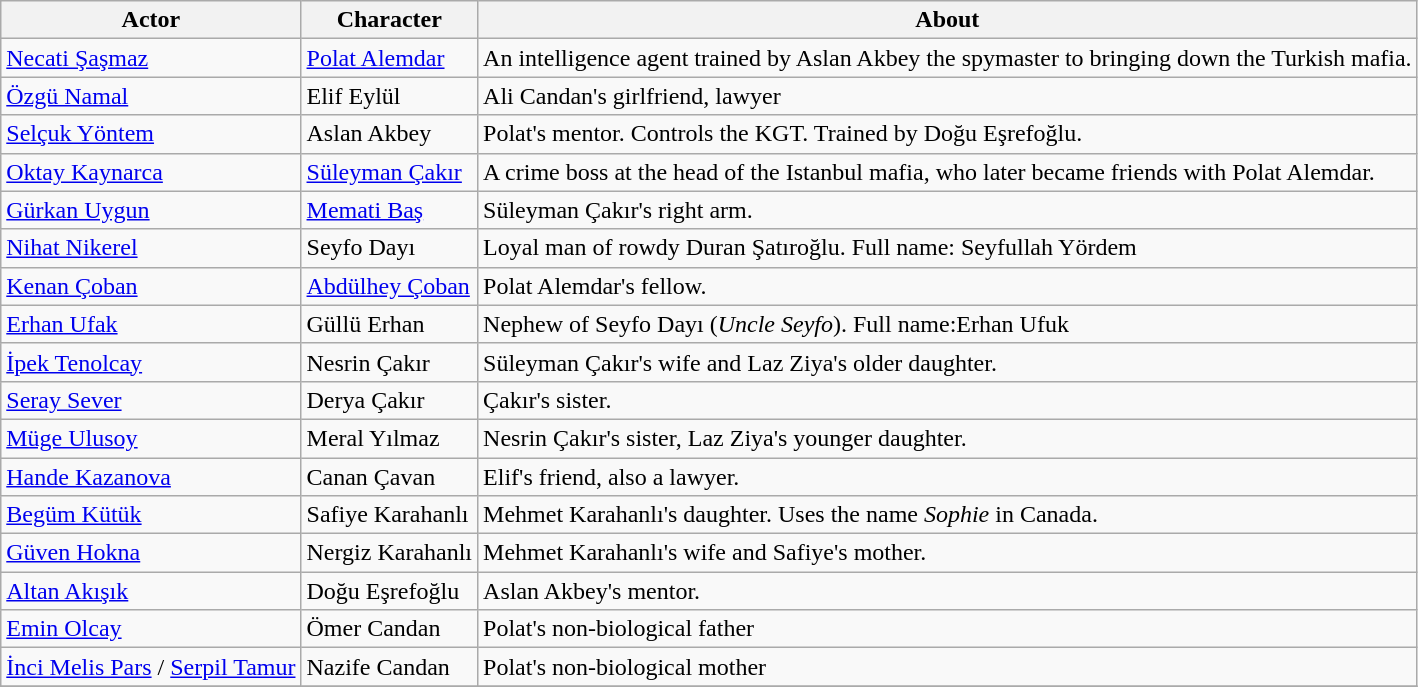<table class="wikitable">
<tr>
<th>Actor</th>
<th>Character</th>
<th>About</th>
</tr>
<tr>
<td><a href='#'>Necati Şaşmaz</a></td>
<td><a href='#'>Polat Alemdar</a></td>
<td>An intelligence agent trained by Aslan Akbey the spymaster to bringing down the Turkish mafia.</td>
</tr>
<tr>
<td><a href='#'>Özgü Namal</a></td>
<td>Elif Eylül</td>
<td>Ali Candan's girlfriend, lawyer</td>
</tr>
<tr>
<td><a href='#'>Selçuk Yöntem</a></td>
<td>Aslan Akbey</td>
<td>Polat's mentor. Controls the KGT. Trained by Doğu Eşrefoğlu.</td>
</tr>
<tr>
<td><a href='#'>Oktay Kaynarca</a></td>
<td><a href='#'>Süleyman Çakır</a></td>
<td>A crime boss at the head of the Istanbul mafia, who later became friends with Polat Alemdar.</td>
</tr>
<tr>
<td><a href='#'>Gürkan Uygun</a></td>
<td><a href='#'>Memati Baş</a></td>
<td>Süleyman Çakır's right arm.</td>
</tr>
<tr>
<td><a href='#'>Nihat Nikerel</a></td>
<td>Seyfo Dayı</td>
<td>Loyal man of rowdy Duran Şatıroğlu. Full name: Seyfullah Yördem</td>
</tr>
<tr>
<td><a href='#'>Kenan Çoban</a></td>
<td><a href='#'>Abdülhey Çoban</a></td>
<td>Polat Alemdar's fellow.</td>
</tr>
<tr>
<td><a href='#'>Erhan Ufak</a></td>
<td>Güllü Erhan</td>
<td>Nephew of Seyfo Dayı (<em>Uncle Seyfo</em>). Full name:Erhan Ufuk</td>
</tr>
<tr>
<td><a href='#'>İpek Tenolcay</a></td>
<td>Nesrin Çakır</td>
<td>Süleyman Çakır's wife and Laz Ziya's older daughter.</td>
</tr>
<tr>
<td><a href='#'>Seray Sever</a></td>
<td>Derya Çakır</td>
<td>Çakır's sister.</td>
</tr>
<tr>
<td><a href='#'>Müge Ulusoy</a></td>
<td>Meral Yılmaz</td>
<td>Nesrin Çakır's sister, Laz Ziya's younger daughter.</td>
</tr>
<tr>
<td><a href='#'>Hande Kazanova</a></td>
<td>Canan Çavan</td>
<td>Elif's friend, also a lawyer.</td>
</tr>
<tr>
<td><a href='#'>Begüm Kütük</a></td>
<td>Safiye Karahanlı</td>
<td>Mehmet Karahanlı's daughter. Uses the name <em>Sophie</em> in Canada.</td>
</tr>
<tr>
<td><a href='#'>Güven Hokna</a></td>
<td>Nergiz Karahanlı</td>
<td>Mehmet Karahanlı's wife and Safiye's mother.</td>
</tr>
<tr>
<td><a href='#'>Altan Akışık</a></td>
<td>Doğu Eşrefoğlu</td>
<td>Aslan Akbey's mentor.</td>
</tr>
<tr>
<td><a href='#'>Emin Olcay</a></td>
<td>Ömer Candan</td>
<td>Polat's non-biological father</td>
</tr>
<tr>
<td><a href='#'>İnci Melis Pars</a> / <a href='#'>Serpil Tamur</a></td>
<td>Nazife Candan</td>
<td>Polat's non-biological mother</td>
</tr>
<tr>
</tr>
</table>
